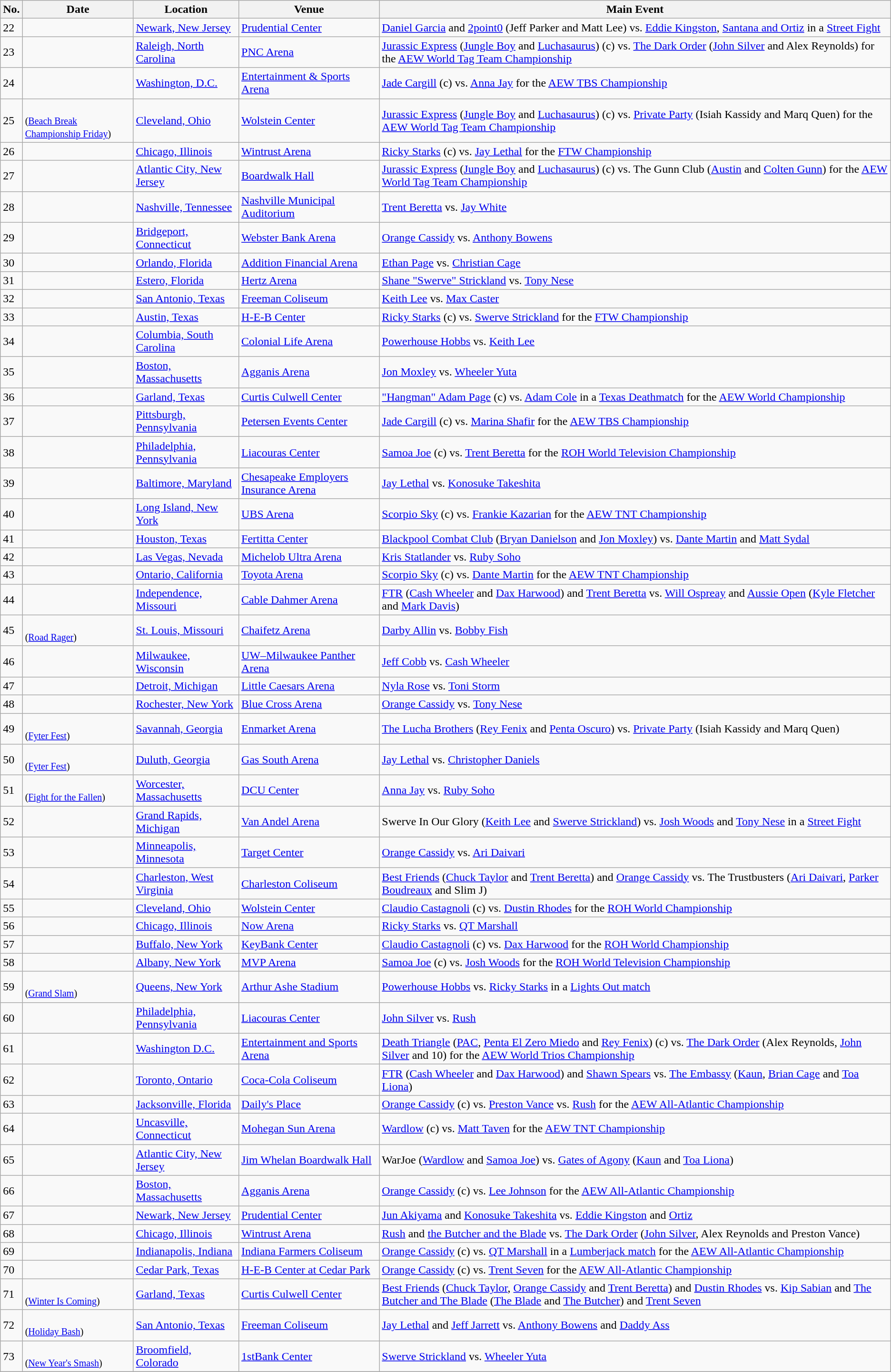<table class="wikitable sortable">
<tr>
<th>No.</th>
<th>Date</th>
<th>Location</th>
<th>Venue</th>
<th>Main Event</th>
</tr>
<tr>
<td>22</td>
<td></td>
<td><a href='#'>Newark, New Jersey</a></td>
<td><a href='#'>Prudential Center</a></td>
<td><a href='#'>Daniel Garcia</a> and <a href='#'>2point0</a> (Jeff Parker and Matt Lee) vs. <a href='#'>Eddie Kingston</a>, <a href='#'>Santana and Ortiz</a> in a <a href='#'>Street Fight</a></td>
</tr>
<tr>
<td>23</td>
<td></td>
<td><a href='#'>Raleigh, North Carolina</a></td>
<td><a href='#'>PNC Arena</a></td>
<td><a href='#'>Jurassic Express</a> (<a href='#'>Jungle Boy</a> and <a href='#'>Luchasaurus</a>) (c) vs. <a href='#'>The Dark Order</a> (<a href='#'>John Silver</a> and Alex Reynolds) for the <a href='#'>AEW World Tag Team Championship</a></td>
</tr>
<tr>
<td>24</td>
<td></td>
<td><a href='#'>Washington, D.C.</a></td>
<td><a href='#'>Entertainment & Sports Arena</a></td>
<td><a href='#'>Jade Cargill</a> (c) vs. <a href='#'>Anna Jay</a> for the <a href='#'>AEW TBS Championship</a></td>
</tr>
<tr>
<td>25</td>
<td><br><small>(<a href='#'>Beach Break Championship Friday</a>)</small></td>
<td><a href='#'>Cleveland, Ohio</a></td>
<td><a href='#'>Wolstein Center</a></td>
<td><a href='#'>Jurassic Express</a> (<a href='#'>Jungle Boy</a> and <a href='#'>Luchasaurus</a>) (c) vs. <a href='#'>Private Party</a> (Isiah Kassidy and Marq Quen) for the <a href='#'>AEW World Tag Team Championship</a></td>
</tr>
<tr>
<td>26</td>
<td></td>
<td><a href='#'>Chicago, Illinois</a></td>
<td><a href='#'>Wintrust Arena</a></td>
<td><a href='#'>Ricky Starks</a> (c) vs. <a href='#'>Jay Lethal</a> for the <a href='#'>FTW Championship</a></td>
</tr>
<tr>
<td>27</td>
<td></td>
<td><a href='#'>Atlantic City, New Jersey</a></td>
<td><a href='#'>Boardwalk Hall</a></td>
<td><a href='#'>Jurassic Express</a> (<a href='#'>Jungle Boy</a> and <a href='#'>Luchasaurus</a>) (c) vs. The Gunn Club (<a href='#'>Austin</a> and <a href='#'>Colten Gunn</a>) for the <a href='#'>AEW World Tag Team Championship</a></td>
</tr>
<tr>
<td>28</td>
<td></td>
<td><a href='#'>Nashville, Tennessee</a></td>
<td><a href='#'>Nashville Municipal Auditorium</a></td>
<td><a href='#'>Trent Beretta</a> vs. <a href='#'>Jay White</a></td>
</tr>
<tr>
<td>29</td>
<td></td>
<td><a href='#'>Bridgeport, Connecticut</a></td>
<td><a href='#'>Webster Bank Arena</a></td>
<td><a href='#'>Orange Cassidy</a> vs. <a href='#'>Anthony Bowens</a></td>
</tr>
<tr>
<td>30</td>
<td></td>
<td><a href='#'>Orlando, Florida</a></td>
<td><a href='#'>Addition Financial Arena</a></td>
<td><a href='#'>Ethan Page</a> vs. <a href='#'>Christian Cage</a></td>
</tr>
<tr>
<td>31</td>
<td></td>
<td><a href='#'>Estero, Florida</a></td>
<td><a href='#'>Hertz Arena</a></td>
<td><a href='#'>Shane "Swerve" Strickland</a> vs. <a href='#'>Tony Nese</a></td>
</tr>
<tr>
<td>32</td>
<td></td>
<td><a href='#'>San Antonio, Texas</a></td>
<td><a href='#'>Freeman Coliseum</a></td>
<td><a href='#'>Keith Lee</a> vs. <a href='#'>Max Caster</a></td>
</tr>
<tr>
<td>33</td>
<td></td>
<td><a href='#'>Austin, Texas</a></td>
<td><a href='#'>H-E-B Center</a></td>
<td><a href='#'>Ricky Starks</a> (c) vs. <a href='#'>Swerve Strickland</a> for the <a href='#'>FTW Championship</a></td>
</tr>
<tr>
<td>34</td>
<td></td>
<td><a href='#'>Columbia, South Carolina</a></td>
<td><a href='#'>Colonial Life Arena</a></td>
<td><a href='#'>Powerhouse Hobbs</a> vs. <a href='#'>Keith Lee</a></td>
</tr>
<tr>
<td>35</td>
<td></td>
<td><a href='#'>Boston, Massachusetts</a></td>
<td><a href='#'>Agganis Arena</a></td>
<td><a href='#'>Jon Moxley</a> vs. <a href='#'>Wheeler Yuta</a></td>
</tr>
<tr>
<td>36</td>
<td></td>
<td><a href='#'>Garland, Texas</a></td>
<td><a href='#'>Curtis Culwell Center</a></td>
<td><a href='#'>"Hangman" Adam Page</a> (c) vs. <a href='#'>Adam Cole</a> in a <a href='#'>Texas Deathmatch</a> for the <a href='#'>AEW World Championship</a></td>
</tr>
<tr>
<td>37</td>
<td></td>
<td><a href='#'>Pittsburgh, Pennsylvania</a></td>
<td><a href='#'>Petersen Events Center</a></td>
<td><a href='#'>Jade Cargill</a> (c) vs. <a href='#'>Marina Shafir</a> for the <a href='#'>AEW TBS Championship</a></td>
</tr>
<tr>
<td>38</td>
<td></td>
<td><a href='#'>Philadelphia, Pennsylvania</a></td>
<td><a href='#'>Liacouras Center</a></td>
<td><a href='#'>Samoa Joe</a> (c) vs. <a href='#'>Trent Beretta</a> for the <a href='#'>ROH World Television Championship</a></td>
</tr>
<tr>
<td>39</td>
<td></td>
<td><a href='#'>Baltimore, Maryland</a></td>
<td><a href='#'>Chesapeake Employers Insurance Arena</a></td>
<td><a href='#'>Jay Lethal</a> vs. <a href='#'>Konosuke Takeshita</a></td>
</tr>
<tr>
<td>40</td>
<td></td>
<td><a href='#'>Long Island, New York</a></td>
<td><a href='#'>UBS Arena</a></td>
<td><a href='#'>Scorpio Sky</a> (c) vs. <a href='#'>Frankie Kazarian</a> for the <a href='#'>AEW TNT Championship</a></td>
</tr>
<tr>
<td>41</td>
<td></td>
<td><a href='#'>Houston, Texas</a></td>
<td><a href='#'>Fertitta Center</a></td>
<td><a href='#'>Blackpool Combat Club</a> (<a href='#'>Bryan Danielson</a> and <a href='#'>Jon Moxley</a>) vs. <a href='#'>Dante Martin</a> and <a href='#'>Matt Sydal</a></td>
</tr>
<tr>
<td>42</td>
<td></td>
<td><a href='#'>Las Vegas, Nevada</a></td>
<td><a href='#'>Michelob Ultra Arena</a></td>
<td><a href='#'>Kris Statlander</a> vs. <a href='#'>Ruby Soho</a></td>
</tr>
<tr>
<td>43</td>
<td></td>
<td><a href='#'>Ontario, California</a></td>
<td><a href='#'>Toyota Arena</a></td>
<td><a href='#'>Scorpio Sky</a> (c) vs. <a href='#'>Dante Martin</a> for the <a href='#'>AEW TNT Championship</a></td>
</tr>
<tr>
<td>44</td>
<td></td>
<td><a href='#'>Independence, Missouri</a></td>
<td><a href='#'>Cable Dahmer Arena</a></td>
<td><a href='#'>FTR</a> (<a href='#'>Cash Wheeler</a> and <a href='#'>Dax Harwood</a>) and <a href='#'>Trent Beretta</a> vs. <a href='#'>Will Ospreay</a> and <a href='#'>Aussie Open</a> (<a href='#'>Kyle Fletcher</a> and <a href='#'>Mark Davis</a>)</td>
</tr>
<tr>
<td>45</td>
<td> <br> <small>(<a href='#'>Road Rager</a>)</small></td>
<td><a href='#'>St. Louis, Missouri</a></td>
<td><a href='#'>Chaifetz Arena</a></td>
<td><a href='#'>Darby Allin</a> vs. <a href='#'>Bobby Fish</a></td>
</tr>
<tr>
<td>46</td>
<td></td>
<td><a href='#'>Milwaukee, Wisconsin</a></td>
<td><a href='#'>UW–Milwaukee Panther Arena</a></td>
<td><a href='#'>Jeff Cobb</a> vs. <a href='#'>Cash Wheeler</a></td>
</tr>
<tr>
<td>47</td>
<td><br></td>
<td><a href='#'>Detroit, Michigan</a></td>
<td><a href='#'>Little Caesars Arena</a></td>
<td><a href='#'>Nyla Rose</a> vs. <a href='#'>Toni Storm</a></td>
</tr>
<tr>
<td>48</td>
<td></td>
<td><a href='#'>Rochester, New York</a></td>
<td><a href='#'>Blue Cross Arena</a></td>
<td><a href='#'>Orange Cassidy</a> vs. <a href='#'>Tony Nese</a></td>
</tr>
<tr>
<td>49</td>
<td> <br> <small>(<a href='#'>Fyter Fest</a>)</small></td>
<td><a href='#'>Savannah, Georgia</a></td>
<td><a href='#'>Enmarket Arena</a></td>
<td><a href='#'>The Lucha Brothers</a> (<a href='#'>Rey Fenix</a> and <a href='#'>Penta Oscuro</a>) vs. <a href='#'>Private Party</a> (Isiah Kassidy and Marq Quen)</td>
</tr>
<tr>
<td>50</td>
<td> <br> <small>(<a href='#'>Fyter Fest</a>)</small></td>
<td><a href='#'>Duluth, Georgia</a></td>
<td><a href='#'>Gas South Arena</a></td>
<td><a href='#'>Jay Lethal</a> vs. <a href='#'>Christopher Daniels</a></td>
</tr>
<tr>
<td>51</td>
<td> <br> <small>(<a href='#'>Fight for the Fallen</a>)</small></td>
<td><a href='#'>Worcester, Massachusetts</a></td>
<td><a href='#'>DCU Center</a></td>
<td><a href='#'>Anna Jay</a> vs. <a href='#'>Ruby Soho</a></td>
</tr>
<tr>
<td>52</td>
<td></td>
<td><a href='#'>Grand Rapids, Michigan</a></td>
<td><a href='#'>Van Andel Arena</a></td>
<td>Swerve In Our Glory (<a href='#'>Keith Lee</a> and <a href='#'>Swerve Strickland</a>) vs. <a href='#'>Josh Woods</a> and <a href='#'>Tony Nese</a> in a <a href='#'>Street Fight</a></td>
</tr>
<tr>
<td>53</td>
<td></td>
<td><a href='#'>Minneapolis, Minnesota</a></td>
<td><a href='#'>Target Center</a></td>
<td><a href='#'>Orange Cassidy</a> vs. <a href='#'>Ari Daivari</a></td>
</tr>
<tr>
<td>54</td>
<td></td>
<td><a href='#'>Charleston, West Virginia</a></td>
<td><a href='#'>Charleston Coliseum</a></td>
<td><a href='#'>Best Friends</a> (<a href='#'>Chuck Taylor</a> and <a href='#'>Trent Beretta</a>) and <a href='#'>Orange Cassidy</a> vs. The Trustbusters (<a href='#'>Ari Daivari</a>, <a href='#'>Parker Boudreaux</a> and Slim J)</td>
</tr>
<tr>
<td>55</td>
<td></td>
<td><a href='#'>Cleveland, Ohio</a></td>
<td><a href='#'>Wolstein Center</a></td>
<td><a href='#'>Claudio Castagnoli</a> (c) vs. <a href='#'>Dustin Rhodes</a> for the <a href='#'>ROH World Championship</a></td>
</tr>
<tr>
<td>56</td>
<td></td>
<td><a href='#'>Chicago, Illinois</a></td>
<td><a href='#'>Now Arena</a></td>
<td><a href='#'>Ricky Starks</a> vs. <a href='#'>QT Marshall</a></td>
</tr>
<tr>
<td>57</td>
<td></td>
<td><a href='#'>Buffalo, New York</a></td>
<td><a href='#'>KeyBank Center</a></td>
<td><a href='#'>Claudio Castagnoli</a> (c) vs. <a href='#'>Dax Harwood</a> for the <a href='#'>ROH World Championship</a></td>
</tr>
<tr>
<td>58</td>
<td></td>
<td><a href='#'>Albany, New York</a></td>
<td><a href='#'>MVP Arena</a></td>
<td><a href='#'>Samoa Joe</a> (c) vs. <a href='#'>Josh Woods</a> for the <a href='#'>ROH World Television Championship</a></td>
</tr>
<tr>
<td>59</td>
<td> <br> <small>(<a href='#'>Grand Slam</a>)</small></td>
<td><a href='#'>Queens, New York</a></td>
<td><a href='#'>Arthur Ashe Stadium</a></td>
<td><a href='#'>Powerhouse Hobbs</a> vs. <a href='#'>Ricky Starks</a> in a <a href='#'>Lights Out match</a></td>
</tr>
<tr>
<td>60</td>
<td></td>
<td><a href='#'>Philadelphia, Pennsylvania</a></td>
<td><a href='#'>Liacouras Center</a></td>
<td><a href='#'>John Silver</a> vs. <a href='#'>Rush</a></td>
</tr>
<tr>
<td>61</td>
<td></td>
<td><a href='#'>Washington D.C.</a></td>
<td><a href='#'>Entertainment and Sports Arena</a></td>
<td><a href='#'>Death Triangle</a> (<a href='#'>PAC</a>, <a href='#'>Penta El Zero Miedo</a> and <a href='#'>Rey Fenix</a>) (c) vs. <a href='#'>The Dark Order</a> (Alex Reynolds, <a href='#'>John Silver</a> and 10) for the <a href='#'>AEW World Trios Championship</a></td>
</tr>
<tr>
<td>62</td>
<td></td>
<td><a href='#'>Toronto, Ontario</a></td>
<td><a href='#'>Coca-Cola Coliseum</a></td>
<td><a href='#'>FTR</a> (<a href='#'>Cash Wheeler</a> and <a href='#'>Dax Harwood</a>) and <a href='#'>Shawn Spears</a> vs. <a href='#'>The Embassy</a> (<a href='#'>Kaun</a>, <a href='#'>Brian Cage</a> and <a href='#'>Toa Liona</a>)</td>
</tr>
<tr>
<td>63</td>
<td></td>
<td><a href='#'>Jacksonville, Florida</a></td>
<td><a href='#'>Daily's Place</a></td>
<td><a href='#'>Orange Cassidy</a> (c) vs. <a href='#'>Preston Vance</a> vs. <a href='#'>Rush</a> for the <a href='#'>AEW All-Atlantic Championship</a></td>
</tr>
<tr>
<td>64</td>
<td></td>
<td><a href='#'>Uncasville, Connecticut</a></td>
<td><a href='#'>Mohegan Sun Arena</a></td>
<td><a href='#'>Wardlow</a> (c) vs. <a href='#'>Matt Taven</a> for the <a href='#'>AEW TNT Championship</a></td>
</tr>
<tr>
<td>65</td>
<td></td>
<td><a href='#'>Atlantic City, New Jersey</a></td>
<td><a href='#'>Jim Whelan Boardwalk Hall</a></td>
<td>WarJoe (<a href='#'>Wardlow</a> and <a href='#'>Samoa Joe</a>) vs. <a href='#'>Gates of Agony</a> (<a href='#'>Kaun</a> and <a href='#'>Toa Liona</a>)</td>
</tr>
<tr>
<td>66</td>
<td></td>
<td><a href='#'>Boston, Massachusetts</a></td>
<td><a href='#'>Agganis Arena</a></td>
<td><a href='#'>Orange Cassidy</a> (c) vs. <a href='#'>Lee Johnson</a> for the <a href='#'>AEW All-Atlantic Championship</a></td>
</tr>
<tr>
<td>67</td>
<td></td>
<td><a href='#'>Newark, New Jersey</a></td>
<td><a href='#'>Prudential Center</a></td>
<td><a href='#'>Jun Akiyama</a> and <a href='#'>Konosuke Takeshita</a> vs. <a href='#'>Eddie Kingston</a> and <a href='#'>Ortiz</a></td>
</tr>
<tr>
<td>68</td>
<td></td>
<td><a href='#'>Chicago, Illinois</a></td>
<td><a href='#'>Wintrust Arena</a></td>
<td><a href='#'>Rush</a> and <a href='#'>the Butcher and the Blade</a> vs. <a href='#'>The Dark Order</a> (<a href='#'>John Silver</a>, Alex Reynolds and Preston Vance)</td>
</tr>
<tr>
<td>69</td>
<td></td>
<td><a href='#'>Indianapolis, Indiana</a></td>
<td><a href='#'>Indiana Farmers Coliseum</a></td>
<td><a href='#'>Orange Cassidy</a> (c) vs. <a href='#'>QT Marshall</a> in a <a href='#'>Lumberjack match</a> for the <a href='#'>AEW All-Atlantic Championship</a></td>
</tr>
<tr>
<td>70</td>
<td></td>
<td><a href='#'>Cedar Park, Texas</a></td>
<td><a href='#'>H-E-B Center at Cedar Park</a></td>
<td><a href='#'>Orange Cassidy</a> (c) vs. <a href='#'>Trent Seven</a> for the <a href='#'>AEW All-Atlantic Championship</a></td>
</tr>
<tr>
<td>71</td>
<td> <br> <small>(<a href='#'>Winter Is Coming</a>)</small></td>
<td><a href='#'>Garland, Texas</a></td>
<td><a href='#'>Curtis Culwell Center</a></td>
<td><a href='#'>Best Friends</a> (<a href='#'>Chuck Taylor</a>, <a href='#'>Orange Cassidy</a> and <a href='#'>Trent Beretta</a>) and <a href='#'>Dustin Rhodes</a> vs. <a href='#'>Kip Sabian</a> and <a href='#'>The Butcher and The Blade</a> (<a href='#'>The Blade</a> and <a href='#'>The Butcher</a>) and <a href='#'>Trent Seven</a></td>
</tr>
<tr>
<td>72</td>
<td> <br> <small>(<a href='#'>Holiday Bash</a>)</small></td>
<td><a href='#'>San Antonio, Texas</a></td>
<td><a href='#'>Freeman Coliseum</a></td>
<td><a href='#'>Jay Lethal</a> and <a href='#'>Jeff Jarrett</a> vs. <a href='#'>Anthony Bowens</a> and <a href='#'>Daddy Ass</a></td>
</tr>
<tr>
<td>73</td>
<td> <br> <small>(<a href='#'>New Year's Smash</a>)</small></td>
<td><a href='#'>Broomfield, Colorado</a></td>
<td><a href='#'>1stBank Center</a></td>
<td><a href='#'>Swerve Strickland</a> vs. <a href='#'>Wheeler Yuta</a></td>
</tr>
<tr>
</tr>
</table>
